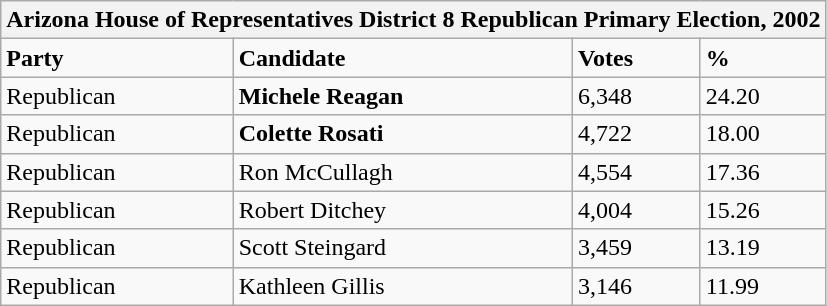<table class="wikitable">
<tr>
<th colspan="4">Arizona House of Representatives District 8 Republican Primary Election, 2002</th>
</tr>
<tr>
<td><strong>Party</strong></td>
<td><strong>Candidate</strong></td>
<td><strong>Votes</strong></td>
<td><strong>%</strong></td>
</tr>
<tr>
<td>Republican</td>
<td><strong>Michele Reagan</strong></td>
<td>6,348</td>
<td>24.20</td>
</tr>
<tr>
<td>Republican</td>
<td><strong>Colette Rosati</strong></td>
<td>4,722</td>
<td>18.00</td>
</tr>
<tr>
<td>Republican</td>
<td>Ron McCullagh</td>
<td>4,554</td>
<td>17.36</td>
</tr>
<tr>
<td>Republican</td>
<td>Robert Ditchey</td>
<td>4,004</td>
<td>15.26</td>
</tr>
<tr>
<td>Republican</td>
<td>Scott Steingard</td>
<td>3,459</td>
<td>13.19</td>
</tr>
<tr>
<td>Republican</td>
<td>Kathleen Gillis</td>
<td>3,146</td>
<td>11.99</td>
</tr>
</table>
